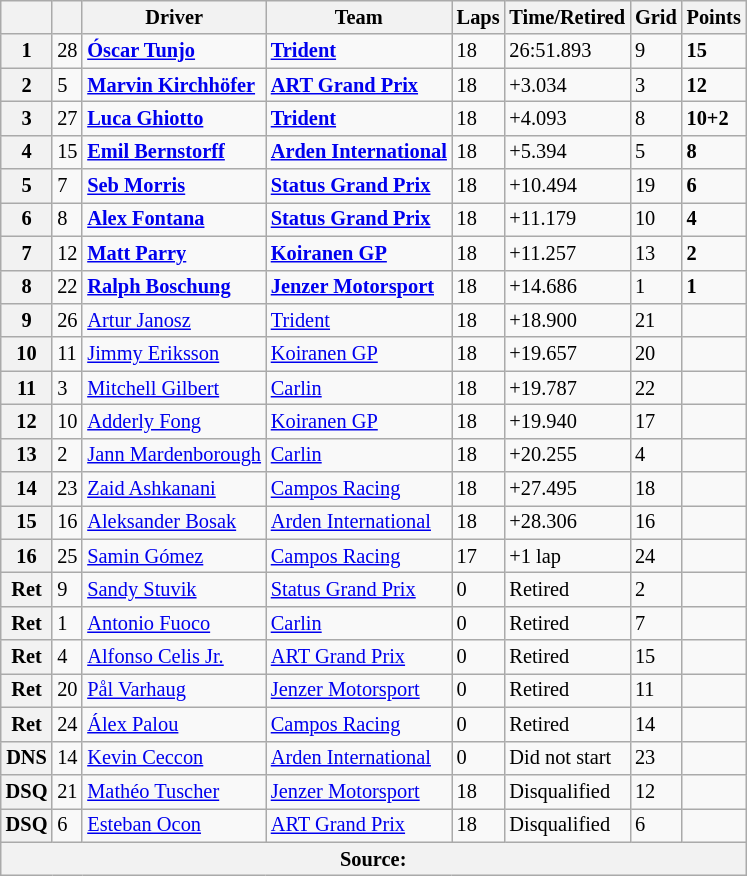<table class="wikitable" style="font-size:85%">
<tr>
<th></th>
<th></th>
<th>Driver</th>
<th>Team</th>
<th>Laps</th>
<th>Time/Retired</th>
<th>Grid</th>
<th>Points</th>
</tr>
<tr>
<th>1</th>
<td>28</td>
<td> <strong><a href='#'>Óscar Tunjo</a></strong></td>
<td><strong><a href='#'>Trident</a></strong></td>
<td>18</td>
<td>26:51.893</td>
<td>9</td>
<td><strong>15</strong></td>
</tr>
<tr>
<th>2</th>
<td>5</td>
<td> <strong><a href='#'>Marvin Kirchhöfer</a></strong></td>
<td><strong><a href='#'>ART Grand Prix</a></strong></td>
<td>18</td>
<td>+3.034</td>
<td>3</td>
<td><strong>12</strong></td>
</tr>
<tr>
<th>3</th>
<td>27</td>
<td> <strong><a href='#'>Luca Ghiotto</a></strong></td>
<td><strong><a href='#'>Trident</a></strong></td>
<td>18</td>
<td>+4.093</td>
<td>8</td>
<td><strong>10+2</strong></td>
</tr>
<tr>
<th>4</th>
<td>15</td>
<td> <strong><a href='#'>Emil Bernstorff</a></strong></td>
<td><strong><a href='#'>Arden International</a></strong></td>
<td>18</td>
<td>+5.394</td>
<td>5</td>
<td><strong>8</strong></td>
</tr>
<tr>
<th>5</th>
<td>7</td>
<td> <strong><a href='#'>Seb Morris</a></strong></td>
<td><strong><a href='#'>Status Grand Prix</a></strong></td>
<td>18</td>
<td>+10.494</td>
<td>19</td>
<td><strong>6</strong></td>
</tr>
<tr>
<th>6</th>
<td>8</td>
<td> <strong><a href='#'>Alex Fontana</a></strong></td>
<td><strong><a href='#'>Status Grand Prix</a></strong></td>
<td>18</td>
<td>+11.179</td>
<td>10</td>
<td><strong>4</strong></td>
</tr>
<tr>
<th>7</th>
<td>12</td>
<td> <strong><a href='#'>Matt Parry</a></strong></td>
<td><strong><a href='#'>Koiranen GP</a></strong></td>
<td>18</td>
<td>+11.257</td>
<td>13</td>
<td><strong>2</strong></td>
</tr>
<tr>
<th>8</th>
<td>22</td>
<td> <strong><a href='#'>Ralph Boschung</a></strong></td>
<td><strong><a href='#'>Jenzer Motorsport</a></strong></td>
<td>18</td>
<td>+14.686</td>
<td>1</td>
<td><strong>1</strong></td>
</tr>
<tr>
<th>9</th>
<td>26</td>
<td> <a href='#'>Artur Janosz</a></td>
<td><a href='#'>Trident</a></td>
<td>18</td>
<td>+18.900</td>
<td>21</td>
<td></td>
</tr>
<tr>
<th>10</th>
<td>11</td>
<td> <a href='#'>Jimmy Eriksson</a></td>
<td><a href='#'>Koiranen GP</a></td>
<td>18</td>
<td>+19.657</td>
<td>20</td>
<td></td>
</tr>
<tr>
<th>11</th>
<td>3</td>
<td> <a href='#'>Mitchell Gilbert</a></td>
<td><a href='#'>Carlin</a></td>
<td>18</td>
<td>+19.787</td>
<td>22</td>
<td></td>
</tr>
<tr>
<th>12</th>
<td>10</td>
<td> <a href='#'>Adderly Fong</a></td>
<td><a href='#'>Koiranen GP</a></td>
<td>18</td>
<td>+19.940</td>
<td>17</td>
<td></td>
</tr>
<tr>
<th>13</th>
<td>2</td>
<td> <a href='#'>Jann Mardenborough</a></td>
<td><a href='#'>Carlin</a></td>
<td>18</td>
<td>+20.255</td>
<td>4</td>
<td></td>
</tr>
<tr>
<th>14</th>
<td>23</td>
<td> <a href='#'>Zaid Ashkanani</a></td>
<td><a href='#'>Campos Racing</a></td>
<td>18</td>
<td>+27.495</td>
<td>18</td>
<td></td>
</tr>
<tr>
<th>15</th>
<td>16</td>
<td> <a href='#'>Aleksander Bosak</a></td>
<td><a href='#'>Arden International</a></td>
<td>18</td>
<td>+28.306</td>
<td>16</td>
<td></td>
</tr>
<tr>
<th>16</th>
<td>25</td>
<td> <a href='#'>Samin Gómez</a></td>
<td><a href='#'>Campos Racing</a></td>
<td>17</td>
<td>+1 lap</td>
<td>24</td>
<td></td>
</tr>
<tr>
<th>Ret</th>
<td>9</td>
<td> <a href='#'>Sandy Stuvik</a></td>
<td><a href='#'>Status Grand Prix</a></td>
<td>0</td>
<td>Retired</td>
<td>2</td>
<td></td>
</tr>
<tr>
<th>Ret</th>
<td>1</td>
<td> <a href='#'>Antonio Fuoco</a></td>
<td><a href='#'>Carlin</a></td>
<td>0</td>
<td>Retired</td>
<td>7</td>
<td></td>
</tr>
<tr>
<th>Ret</th>
<td>4</td>
<td> <a href='#'>Alfonso Celis Jr.</a></td>
<td><a href='#'>ART Grand Prix</a></td>
<td>0</td>
<td>Retired</td>
<td>15</td>
<td></td>
</tr>
<tr>
<th>Ret</th>
<td>20</td>
<td> <a href='#'>Pål Varhaug</a></td>
<td><a href='#'>Jenzer Motorsport</a></td>
<td>0</td>
<td>Retired</td>
<td>11</td>
<td></td>
</tr>
<tr>
<th>Ret</th>
<td>24</td>
<td> <a href='#'>Álex Palou</a></td>
<td><a href='#'>Campos Racing</a></td>
<td>0</td>
<td>Retired</td>
<td>14</td>
<td></td>
</tr>
<tr>
<th>DNS</th>
<td>14</td>
<td> <a href='#'>Kevin Ceccon</a></td>
<td><a href='#'>Arden International</a></td>
<td>0</td>
<td>Did not start</td>
<td>23</td>
<td></td>
</tr>
<tr>
<th>DSQ</th>
<td>21</td>
<td> <a href='#'>Mathéo Tuscher</a></td>
<td><a href='#'>Jenzer Motorsport</a></td>
<td>18</td>
<td>Disqualified</td>
<td>12</td>
<td></td>
</tr>
<tr>
<th>DSQ</th>
<td>6</td>
<td> <a href='#'>Esteban Ocon</a></td>
<td><a href='#'>ART Grand Prix</a></td>
<td>18</td>
<td>Disqualified</td>
<td>6</td>
<td></td>
</tr>
<tr>
<th colspan="8">Source:</th>
</tr>
</table>
